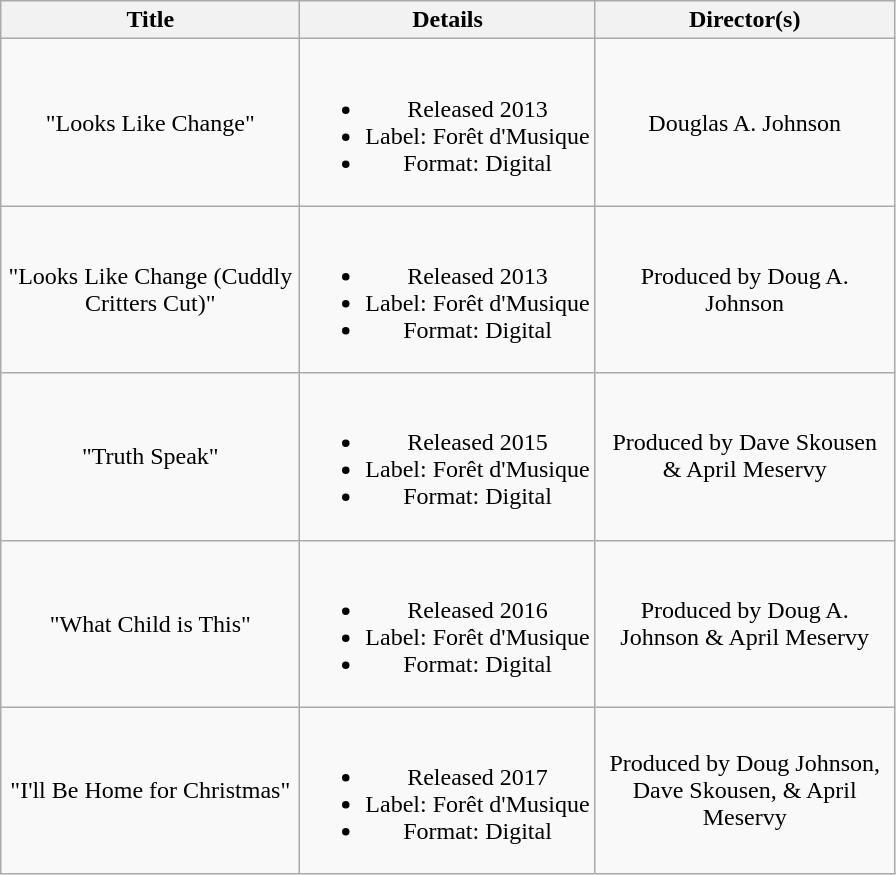<table class="wikitable plainrowheaders" style="text-align:center;">
<tr>
<th scope="col" style="width:12em;">Title</th>
<th scope="col">Details</th>
<th scope="col" style="width:12em;">Director(s)</th>
</tr>
<tr>
<td>"Looks Like Change"</td>
<td><br><ul><li>Released 2013</li><li>Label: Forêt d'Musique</li><li>Format: Digital</li></ul></td>
<td>Douglas A. Johnson</td>
</tr>
<tr>
<td>"Looks Like Change (Cuddly Critters Cut)"</td>
<td><br><ul><li>Released 2013</li><li>Label: Forêt d'Musique</li><li>Format: Digital</li></ul></td>
<td>Produced by Doug A. Johnson</td>
</tr>
<tr>
<td>"Truth Speak"</td>
<td><br><ul><li>Released 2015</li><li>Label: Forêt d'Musique</li><li>Format: Digital</li></ul></td>
<td>Produced by Dave Skousen & April Meservy</td>
</tr>
<tr>
<td>"What Child is This"</td>
<td><br><ul><li>Released 2016</li><li>Label: Forêt d'Musique</li><li>Format: Digital</li></ul></td>
<td>Produced by Doug A. Johnson & April Meservy</td>
</tr>
<tr>
<td>"I'll Be Home for Christmas"</td>
<td><br><ul><li>Released 2017</li><li>Label: Forêt d'Musique</li><li>Format: Digital</li></ul></td>
<td>Produced by Doug Johnson, Dave Skousen, & April Meservy</td>
</tr>
</table>
